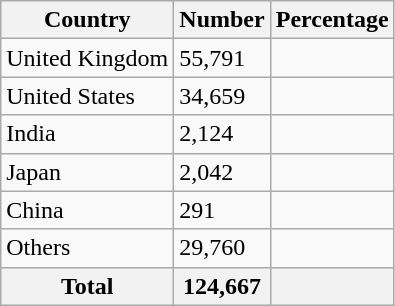<table class="wikitable sortable">
<tr>
<th>Country</th>
<th>Number</th>
<th>Percentage</th>
</tr>
<tr>
<td>United Kingdom</td>
<td>55,791</td>
<td></td>
</tr>
<tr>
<td>United States</td>
<td>34,659</td>
<td></td>
</tr>
<tr>
<td>India</td>
<td>2,124</td>
<td></td>
</tr>
<tr>
<td>Japan</td>
<td>2,042</td>
<td></td>
</tr>
<tr>
<td>China</td>
<td>291</td>
<td></td>
</tr>
<tr>
<td>Others</td>
<td>29,760</td>
<td></td>
</tr>
<tr>
<th>Total</th>
<th>124,667</th>
<th></th>
</tr>
</table>
